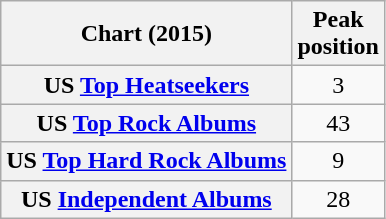<table class="wikitable plainrowheaders">
<tr>
<th>Chart (2015)</th>
<th>Peak<br>position</th>
</tr>
<tr>
<th scope="row">US <a href='#'>Top Heatseekers</a></th>
<td style="text-align:center;">3</td>
</tr>
<tr>
<th scope="row">US <a href='#'>Top Rock Albums</a></th>
<td style="text-align:center;">43</td>
</tr>
<tr>
<th scope="row">US <a href='#'>Top Hard Rock Albums</a></th>
<td style="text-align:center;">9</td>
</tr>
<tr>
<th scope="row">US <a href='#'>Independent Albums</a></th>
<td style="text-align:center;">28</td>
</tr>
</table>
